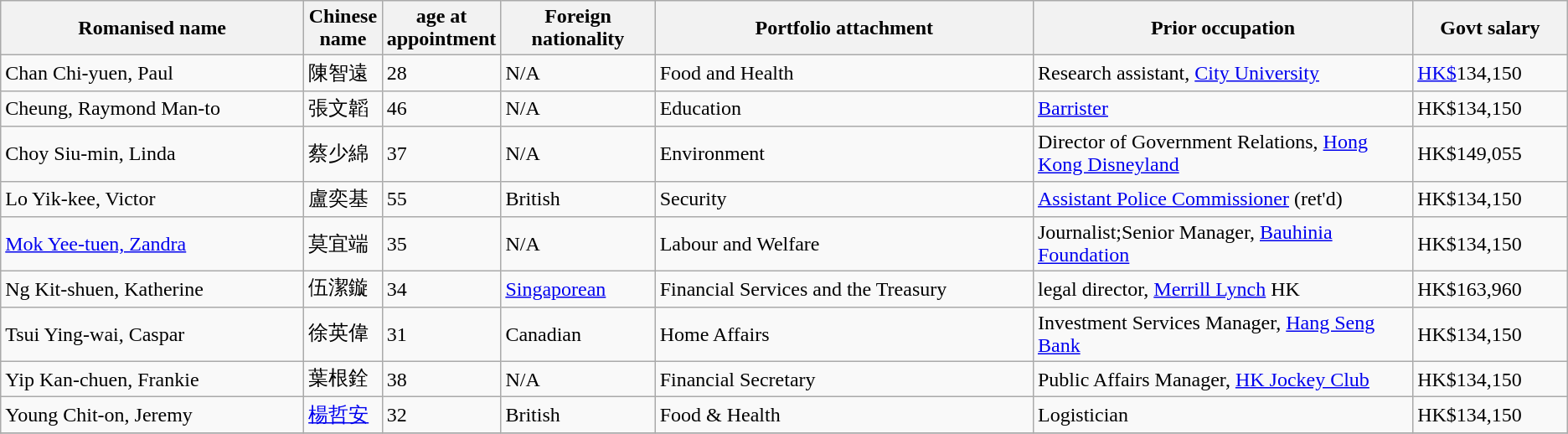<table class="wikitable">
<tr>
<th width=20%>Romanised name</th>
<th width=5%>Chinese name</th>
<th width=5%>age at appointment</th>
<th width=10%>Foreign nationality</th>
<th width=25%>Portfolio attachment</th>
<th width=25%>Prior occupation</th>
<th width=10%>Govt salary</th>
</tr>
<tr>
<td>Chan Chi-yuen, Paul</td>
<td>陳智遠</td>
<td>28</td>
<td>N/A</td>
<td>Food and Health</td>
<td>Research assistant, <a href='#'>City University</a></td>
<td><a href='#'>HK$</a>134,150</td>
</tr>
<tr>
<td>Cheung, Raymond Man-to</td>
<td>張文韜</td>
<td>46</td>
<td>N/A</td>
<td>Education</td>
<td><a href='#'>Barrister</a></td>
<td>HK$134,150</td>
</tr>
<tr>
<td>Choy Siu-min, Linda</td>
<td>蔡少綿</td>
<td>37</td>
<td>N/A</td>
<td>Environment</td>
<td>Director of Government Relations, <a href='#'>Hong Kong Disneyland</a></td>
<td>HK$149,055</td>
</tr>
<tr>
<td>Lo Yik-kee, Victor</td>
<td>盧奕基</td>
<td>55</td>
<td>British</td>
<td>Security</td>
<td><a href='#'>Assistant Police Commissioner</a> (ret'd)</td>
<td>HK$134,150</td>
</tr>
<tr>
<td><a href='#'>Mok Yee-tuen, Zandra</a></td>
<td>莫宜端</td>
<td>35</td>
<td>N/A</td>
<td>Labour and Welfare</td>
<td>Journalist;Senior Manager, <a href='#'>Bauhinia Foundation</a></td>
<td>HK$134,150</td>
</tr>
<tr>
<td>Ng Kit-shuen, Katherine</td>
<td>伍潔鏇</td>
<td>34</td>
<td><a href='#'>Singaporean</a></td>
<td>Financial Services and the Treasury</td>
<td>legal director, <a href='#'>Merrill Lynch</a> HK</td>
<td>HK$163,960</td>
</tr>
<tr>
<td>Tsui Ying-wai, Caspar</td>
<td>徐英偉</td>
<td>31</td>
<td>Canadian</td>
<td>Home Affairs</td>
<td>Investment Services Manager, <a href='#'>Hang Seng Bank</a></td>
<td>HK$134,150</td>
</tr>
<tr>
<td>Yip Kan-chuen, Frankie</td>
<td>葉根銓</td>
<td>38</td>
<td>N/A</td>
<td>Financial Secretary</td>
<td>Public Affairs Manager, <a href='#'>HK Jockey Club</a></td>
<td>HK$134,150</td>
</tr>
<tr>
<td>Young Chit-on, Jeremy</td>
<td><a href='#'>楊哲安</a></td>
<td>32</td>
<td>British</td>
<td>Food & Health</td>
<td>Logistician</td>
<td>HK$134,150</td>
</tr>
<tr>
</tr>
</table>
